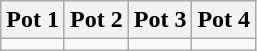<table class="wikitable">
<tr>
<th style="width:25%">Pot 1</th>
<th style="width:25%">Pot 2</th>
<th style="width:25%">Pot 3</th>
<th style="width:25%">Pot 4</th>
</tr>
<tr>
<td valign=top></td>
<td valign=top></td>
<td valign=top></td>
<td valign=top></td>
</tr>
</table>
